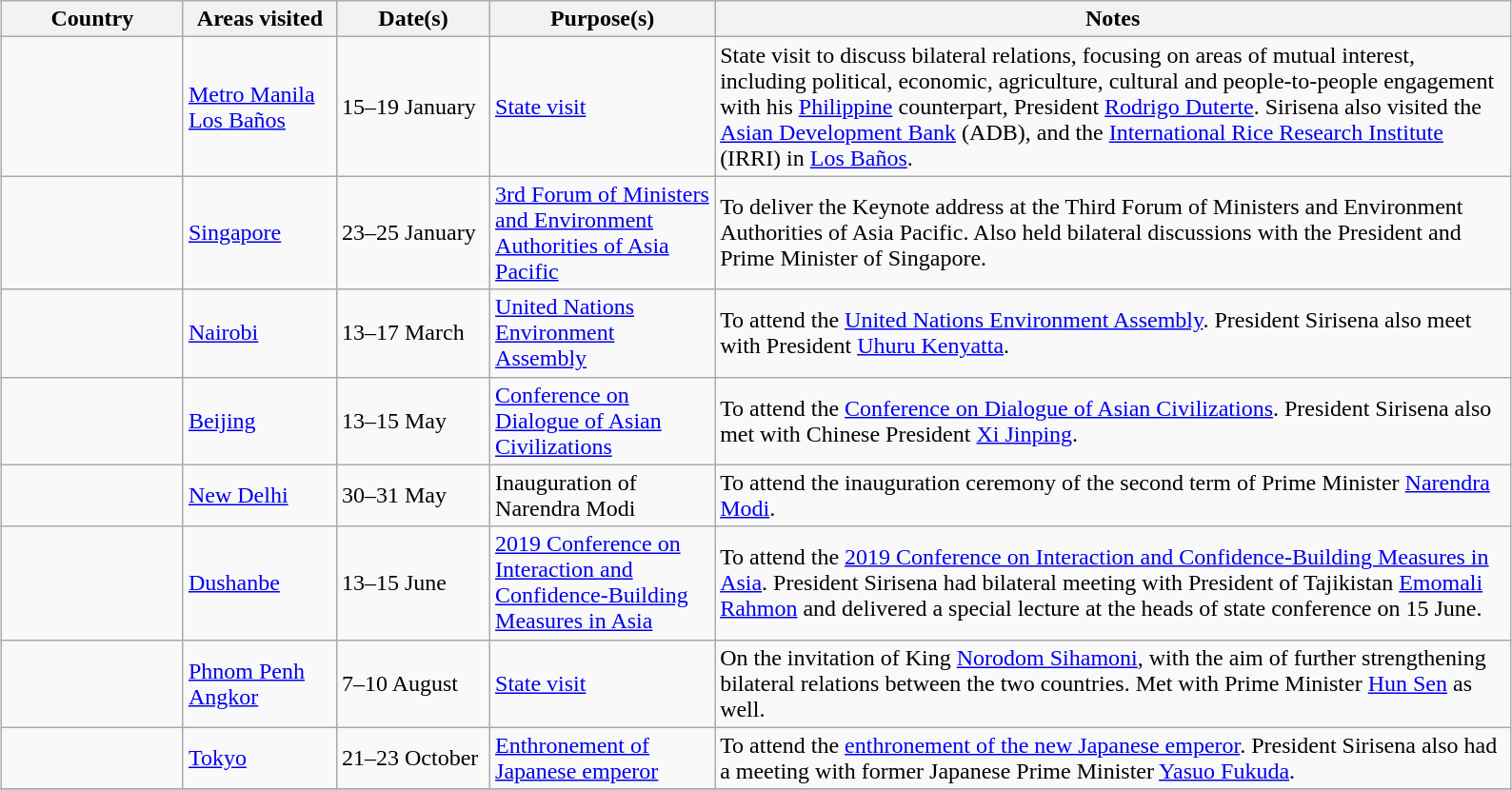<table class="wikitable outercollapse sortable" style="margin: 1em auto 1em auto">
<tr>
<th width=120>Country</th>
<th width=100>Areas visited</th>
<th width=100>Date(s)</th>
<th width=150>Purpose(s)</th>
<th width=550>Notes</th>
</tr>
<tr>
<td></td>
<td><a href='#'>Metro Manila</a><br><a href='#'>Los Baños</a></td>
<td>15–19 January</td>
<td><a href='#'>State visit</a></td>
<td> State visit to discuss bilateral relations, focusing on areas of mutual interest, including political, economic, agriculture, cultural and people-to-people engagement with his <a href='#'>Philippine</a> counterpart, President <a href='#'>Rodrigo Duterte</a>. Sirisena also visited the <a href='#'>Asian Development Bank</a> (ADB), and the <a href='#'>International Rice Research Institute</a> (IRRI) in <a href='#'>Los Baños</a>.</td>
</tr>
<tr>
<td></td>
<td><a href='#'>Singapore</a></td>
<td>23–25 January</td>
<td><a href='#'>3rd Forum of Ministers and Environment Authorities of Asia Pacific</a></td>
<td> To deliver the Keynote address at the Third Forum of Ministers and Environment Authorities of Asia Pacific. Also held bilateral discussions with the President and Prime Minister of Singapore.</td>
</tr>
<tr>
<td></td>
<td><a href='#'>Nairobi</a></td>
<td>13–17 March</td>
<td><a href='#'>United Nations Environment Assembly</a></td>
<td> To attend the <a href='#'>United Nations Environment Assembly</a>. President Sirisena also meet with President <a href='#'>Uhuru Kenyatta</a>.</td>
</tr>
<tr>
<td></td>
<td><a href='#'>Beijing</a></td>
<td>13–15 May</td>
<td><a href='#'>Conference on Dialogue of Asian Civilizations</a></td>
<td> To attend the <a href='#'>Conference on Dialogue of Asian Civilizations</a>. President Sirisena also met with Chinese President <a href='#'>Xi Jinping</a>.</td>
</tr>
<tr>
<td></td>
<td><a href='#'>New Delhi</a></td>
<td>30–31 May</td>
<td>Inauguration of Narendra Modi</td>
<td> To attend the inauguration ceremony of the second term of Prime Minister <a href='#'>Narendra Modi</a>.</td>
</tr>
<tr>
<td></td>
<td><a href='#'>Dushanbe</a></td>
<td>13–15 June</td>
<td><a href='#'>2019 Conference on Interaction and Confidence-Building Measures in Asia</a></td>
<td>To attend the <a href='#'>2019 Conference on Interaction and Confidence-Building Measures in Asia</a>. President Sirisena had bilateral meeting with President of Tajikistan <a href='#'>Emomali Rahmon</a> and delivered a special lecture at the heads of state conference on 15 June.</td>
</tr>
<tr>
<td></td>
<td><a href='#'>Phnom Penh</a><br><a href='#'>Angkor</a></td>
<td>7–10 August</td>
<td><a href='#'>State visit</a></td>
<td>On the invitation of King <a href='#'>Norodom Sihamoni</a>, with the aim of further strengthening bilateral relations between the two countries. Met with Prime Minister <a href='#'>Hun Sen</a> as well.</td>
</tr>
<tr>
<td></td>
<td><a href='#'>Tokyo</a></td>
<td>21–23 October</td>
<td><a href='#'>Enthronement of Japanese emperor</a></td>
<td> To attend the <a href='#'>enthronement of the new Japanese emperor</a>. President Sirisena also had a meeting with former Japanese Prime Minister <a href='#'>Yasuo Fukuda</a>.</td>
</tr>
<tr>
</tr>
</table>
